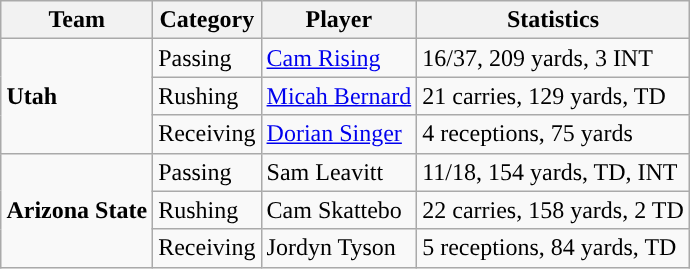<table class="wikitable" style="float: right;">
<tr>
<th>Team</th>
<th>Category</th>
<th>Player</th>
<th>Statistics</th>
</tr>
<tr>
<td rowspan=3><strong>Utah</strong></td>
<td>Passing</td>
<td><a href='#'>Cam Rising</a></td>
<td>16/37, 209 yards, 3 INT</td>
</tr>
<tr>
<td>Rushing</td>
<td><a href='#'>Micah Bernard</a></td>
<td>21 carries, 129 yards, TD</td>
</tr>
<tr>
<td>Receiving</td>
<td><a href='#'>Dorian Singer</a></td>
<td>4 receptions, 75 yards</td>
</tr>
<tr>
<td rowspan=3><strong>Arizona State</strong></td>
<td>Passing</td>
<td>Sam Leavitt</td>
<td>11/18, 154 yards, TD, INT</td>
</tr>
<tr>
<td>Rushing</td>
<td>Cam Skattebo</td>
<td>22 carries, 158 yards, 2 TD</td>
</tr>
<tr>
<td>Receiving</td>
<td>Jordyn Tyson</td>
<td>5 receptions, 84 yards, TD</td>
</tr>
</table>
